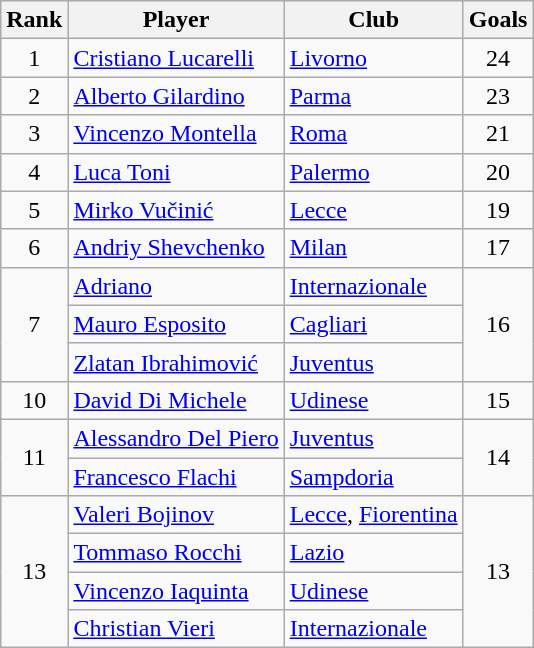<table class="wikitable sortable" style="text-align:center">
<tr>
<th>Rank</th>
<th>Player</th>
<th>Club</th>
<th>Goals</th>
</tr>
<tr>
<td>1</td>
<td align="left"> <a href='#'>Cristiano Lucarelli</a></td>
<td align="left"><a href='#'>Livorno</a></td>
<td>24</td>
</tr>
<tr>
<td>2</td>
<td align="left"> <a href='#'>Alberto Gilardino</a></td>
<td align="left"><a href='#'>Parma</a></td>
<td>23</td>
</tr>
<tr>
<td>3</td>
<td align="left"> <a href='#'>Vincenzo Montella</a></td>
<td align="left"><a href='#'>Roma</a></td>
<td>21</td>
</tr>
<tr>
<td>4</td>
<td align="left"> <a href='#'>Luca Toni</a></td>
<td align="left"><a href='#'>Palermo</a></td>
<td>20</td>
</tr>
<tr>
<td>5</td>
<td align="left"> <a href='#'>Mirko Vučinić</a></td>
<td align="left"><a href='#'>Lecce</a></td>
<td>19</td>
</tr>
<tr>
<td>6</td>
<td align="left"> <a href='#'>Andriy Shevchenko</a></td>
<td align="left"><a href='#'>Milan</a></td>
<td>17</td>
</tr>
<tr>
<td rowspan="3">7</td>
<td align="left"> <a href='#'>Adriano</a></td>
<td align="left"><a href='#'>Internazionale</a></td>
<td rowspan="3">16</td>
</tr>
<tr>
<td align="left"> <a href='#'>Mauro Esposito</a></td>
<td align="left"><a href='#'>Cagliari</a></td>
</tr>
<tr>
<td align="left"> <a href='#'>Zlatan Ibrahimović</a></td>
<td align="left"><a href='#'>Juventus</a></td>
</tr>
<tr>
<td>10</td>
<td align="left"> <a href='#'>David Di Michele</a></td>
<td align="left"><a href='#'>Udinese</a></td>
<td>15</td>
</tr>
<tr>
<td rowspan="2">11</td>
<td align="left"> <a href='#'>Alessandro Del Piero</a></td>
<td align="left"><a href='#'>Juventus</a></td>
<td rowspan="2">14</td>
</tr>
<tr>
<td align="left"> <a href='#'>Francesco Flachi</a></td>
<td align="left"><a href='#'>Sampdoria</a></td>
</tr>
<tr>
<td rowspan="4">13</td>
<td align="left"> <a href='#'>Valeri Bojinov</a></td>
<td align="left"><a href='#'>Lecce</a>, <a href='#'>Fiorentina</a></td>
<td rowspan="4">13</td>
</tr>
<tr>
<td align="left"> <a href='#'>Tommaso Rocchi</a></td>
<td align="left"><a href='#'>Lazio</a></td>
</tr>
<tr>
<td align="left"> <a href='#'>Vincenzo Iaquinta</a></td>
<td align="left"><a href='#'>Udinese</a></td>
</tr>
<tr>
<td align="left"> <a href='#'>Christian Vieri</a></td>
<td align="left"><a href='#'>Internazionale</a></td>
</tr>
</table>
